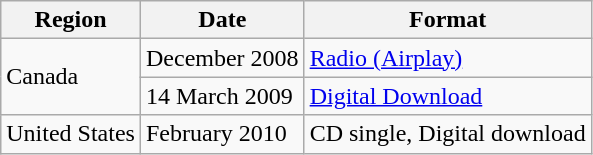<table class="wikitable">
<tr>
<th>Region</th>
<th>Date</th>
<th>Format</th>
</tr>
<tr>
<td rowspan="2">Canada</td>
<td>December 2008</td>
<td><a href='#'>Radio (Airplay)</a></td>
</tr>
<tr>
<td>14 March 2009</td>
<td><a href='#'>Digital Download</a></td>
</tr>
<tr>
<td>United States</td>
<td>February 2010</td>
<td>CD single, Digital download</td>
</tr>
</table>
